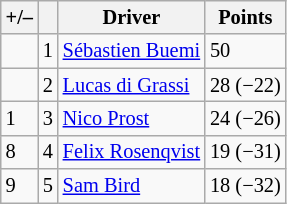<table class="wikitable" style="font-size: 85%">
<tr>
<th scope="col">+/–</th>
<th scope="col"></th>
<th scope="col">Driver</th>
<th scope="col">Points</th>
</tr>
<tr>
<td align="left"></td>
<td align="center">1</td>
<td> <a href='#'>Sébastien Buemi</a></td>
<td align="left">50</td>
</tr>
<tr>
<td align="left"></td>
<td align="center">2</td>
<td> <a href='#'>Lucas di Grassi</a></td>
<td align="left">28 (−22)</td>
</tr>
<tr>
<td align="left"> 1</td>
<td align="center">3</td>
<td> <a href='#'>Nico Prost</a></td>
<td align="left">24 (−26)</td>
</tr>
<tr>
<td align="left"> 8</td>
<td align="center">4</td>
<td> <a href='#'>Felix Rosenqvist</a></td>
<td align="left">19 (−31)</td>
</tr>
<tr>
<td align="left"> 9</td>
<td align="center">5</td>
<td> <a href='#'>Sam Bird</a></td>
<td align="left">18 (−32)</td>
</tr>
</table>
